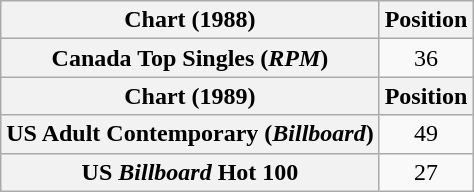<table class="wikitable plainrowheaders" style="text-align:center">
<tr>
<th scope="col">Chart (1988)</th>
<th scope="col">Position</th>
</tr>
<tr>
<th scope="row">Canada Top Singles (<em>RPM</em>)</th>
<td>36</td>
</tr>
<tr>
<th scope="col">Chart (1989)</th>
<th scope="col">Position</th>
</tr>
<tr>
<th scope="row">US Adult Contemporary (<em>Billboard</em>)</th>
<td>49</td>
</tr>
<tr>
<th scope="row">US <em>Billboard</em> Hot 100</th>
<td>27</td>
</tr>
</table>
